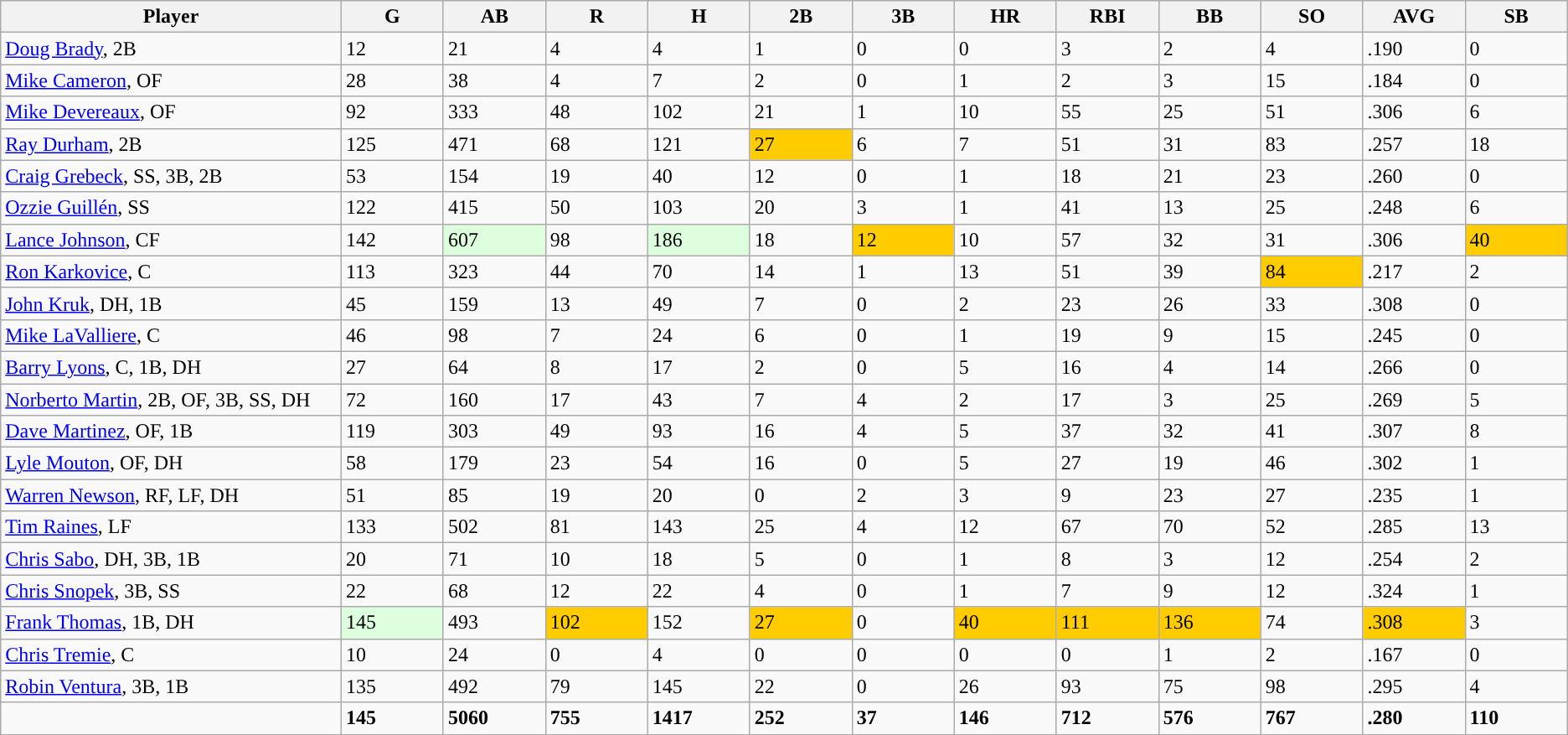<table class="wikitable sortable">
<tr>
<th bgcolor="#DDDDFF" width="20%">Player</th>
<th bgcolor="#DDDDFF" width="6%">G</th>
<th bgcolor="#DDDDFF" width="6%">AB</th>
<th bgcolor="#DDDDFF" width="6%">R</th>
<th bgcolor="#DDDDFF" width="6%">H</th>
<th bgcolor="#DDDDFF" width="6%">2B</th>
<th bgcolor="#DDDDFF" width="6%">3B</th>
<th bgcolor="#DDDDFF" width="6%">HR</th>
<th bgcolor="#DDDDFF" width="6%">RBI</th>
<th bgcolor="#DDDDFF" width="6%">BB</th>
<th bgcolor="#DDDDFF" width="6%">SO</th>
<th bgcolor="#DDDDFF" width="6%">AVG</th>
<th bgcolor="#DDDDFF" width="6%">SB</th>
</tr>
<tr>
<td><a href='#'>Doug Brady</a>, 2B</td>
<td>12</td>
<td>21</td>
<td>4</td>
<td>4</td>
<td>1</td>
<td>0</td>
<td>0</td>
<td>3</td>
<td>2</td>
<td>4</td>
<td>.190</td>
<td>0</td>
</tr>
<tr>
<td><a href='#'>Mike Cameron</a>, OF</td>
<td>28</td>
<td>38</td>
<td>4</td>
<td>7</td>
<td>2</td>
<td>0</td>
<td>1</td>
<td>2</td>
<td>3</td>
<td>15</td>
<td>.184</td>
<td>0</td>
</tr>
<tr>
<td><a href='#'>Mike Devereaux</a>, OF</td>
<td>92</td>
<td>333</td>
<td>48</td>
<td>102</td>
<td>21</td>
<td>1</td>
<td>10</td>
<td>55</td>
<td>25</td>
<td>51</td>
<td>.306</td>
<td>6</td>
</tr>
<tr>
<td><a href='#'>Ray Durham</a>, 2B</td>
<td>125</td>
<td>471</td>
<td>68</td>
<td>121</td>
<td style="background:#fc0;">27</td>
<td>6</td>
<td>7</td>
<td>51</td>
<td>31</td>
<td>83</td>
<td>.257</td>
<td>18</td>
</tr>
<tr>
<td><a href='#'>Craig Grebeck</a>, SS, 3B, 2B</td>
<td>53</td>
<td>154</td>
<td>19</td>
<td>40</td>
<td>12</td>
<td>0</td>
<td>1</td>
<td>18</td>
<td>21</td>
<td>23</td>
<td>.260</td>
<td>0</td>
</tr>
<tr>
<td><a href='#'>Ozzie Guillén</a>, SS</td>
<td>122</td>
<td>415</td>
<td>50</td>
<td>103</td>
<td>20</td>
<td>3</td>
<td>1</td>
<td>41</td>
<td>13</td>
<td>25</td>
<td>.248</td>
<td>6</td>
</tr>
<tr>
<td><a href='#'>Lance Johnson</a>, CF</td>
<td>142</td>
<td style="background:#DDFFDD;">607</td>
<td>98</td>
<td style="background:#DDFFDD;">186</td>
<td>18</td>
<td style="background:#fc0;">12</td>
<td>10</td>
<td>57</td>
<td>32</td>
<td>31</td>
<td>.306</td>
<td style="background:#fc0;">40</td>
</tr>
<tr>
<td><a href='#'>Ron Karkovice</a>, C</td>
<td>113</td>
<td>323</td>
<td>44</td>
<td>70</td>
<td>14</td>
<td>1</td>
<td>13</td>
<td>51</td>
<td>39</td>
<td style="background:#fc0;">84</td>
<td>.217</td>
<td>2</td>
</tr>
<tr>
<td><a href='#'>John Kruk</a>, DH, 1B</td>
<td>45</td>
<td>159</td>
<td>13</td>
<td>49</td>
<td>7</td>
<td>0</td>
<td>2</td>
<td>23</td>
<td>26</td>
<td>33</td>
<td>.308</td>
<td>0</td>
</tr>
<tr>
<td><a href='#'>Mike LaValliere</a>, C</td>
<td>46</td>
<td>98</td>
<td>7</td>
<td>24</td>
<td>6</td>
<td>0</td>
<td>1</td>
<td>19</td>
<td>9</td>
<td>15</td>
<td>.245</td>
<td>0</td>
</tr>
<tr>
<td><a href='#'>Barry Lyons</a>, C, 1B, DH</td>
<td>27</td>
<td>64</td>
<td>8</td>
<td>17</td>
<td>2</td>
<td>0</td>
<td>5</td>
<td>16</td>
<td>4</td>
<td>14</td>
<td>.266</td>
<td>0</td>
</tr>
<tr>
<td><a href='#'>Norberto Martin</a>, 2B, OF, 3B, SS, DH</td>
<td>72</td>
<td>160</td>
<td>17</td>
<td>43</td>
<td>7</td>
<td>4</td>
<td>2</td>
<td>17</td>
<td>3</td>
<td>25</td>
<td>.269</td>
<td>5</td>
</tr>
<tr>
<td><a href='#'>Dave Martinez</a>, OF, 1B</td>
<td>119</td>
<td>303</td>
<td>49</td>
<td>93</td>
<td>16</td>
<td>4</td>
<td>5</td>
<td>37</td>
<td>32</td>
<td>41</td>
<td>.307</td>
<td>8</td>
</tr>
<tr>
<td><a href='#'>Lyle Mouton</a>, OF, DH</td>
<td>58</td>
<td>179</td>
<td>23</td>
<td>54</td>
<td>16</td>
<td>0</td>
<td>5</td>
<td>27</td>
<td>19</td>
<td>46</td>
<td>.302</td>
<td>1</td>
</tr>
<tr>
<td><a href='#'>Warren Newson</a>, RF, LF, DH</td>
<td>51</td>
<td>85</td>
<td>19</td>
<td>20</td>
<td>0</td>
<td>2</td>
<td>3</td>
<td>9</td>
<td>23</td>
<td>27</td>
<td>.235</td>
<td>1</td>
</tr>
<tr>
<td><a href='#'>Tim Raines</a>, LF</td>
<td>133</td>
<td>502</td>
<td>81</td>
<td>143</td>
<td>25</td>
<td>4</td>
<td>12</td>
<td>67</td>
<td>70</td>
<td>52</td>
<td>.285</td>
<td>13</td>
</tr>
<tr>
<td><a href='#'>Chris Sabo</a>, DH, 3B, 1B</td>
<td>20</td>
<td>71</td>
<td>10</td>
<td>18</td>
<td>5</td>
<td>0</td>
<td>1</td>
<td>8</td>
<td>3</td>
<td>12</td>
<td>.254</td>
<td>2</td>
</tr>
<tr>
<td><a href='#'>Chris Snopek</a>, 3B, SS</td>
<td>22</td>
<td>68</td>
<td>12</td>
<td>22</td>
<td>4</td>
<td>0</td>
<td>1</td>
<td>7</td>
<td>9</td>
<td>12</td>
<td>.324</td>
<td>1</td>
</tr>
<tr>
<td><a href='#'>Frank Thomas</a>, 1B, DH</td>
<td style="background:#DDFFDD;">145</td>
<td>493</td>
<td style="background:#fc0;">102</td>
<td>152</td>
<td style="background:#fc0;">27</td>
<td>0</td>
<td style="background:#fc0;">40</td>
<td style="background:#fc0;">111</td>
<td style="background:#fc0;">136</td>
<td>74</td>
<td style="background:#fc0;">.308</td>
<td>3</td>
</tr>
<tr>
<td><a href='#'>Chris Tremie</a>, C</td>
<td>10</td>
<td>24</td>
<td>0</td>
<td>4</td>
<td>0</td>
<td>0</td>
<td>0</td>
<td>0</td>
<td>1</td>
<td>2</td>
<td>.167</td>
<td>0</td>
</tr>
<tr>
<td><a href='#'>Robin Ventura</a>, 3B, 1B</td>
<td>135</td>
<td>492</td>
<td>79</td>
<td>145</td>
<td>22</td>
<td>0</td>
<td>26</td>
<td>93</td>
<td>75</td>
<td>98</td>
<td>.295</td>
<td>4</td>
</tr>
<tr class="sortbottom">
<td></td>
<td><strong>145</strong></td>
<td><strong>5060</strong></td>
<td><strong>755</strong></td>
<td><strong>1417</strong></td>
<td><strong>252</strong></td>
<td><strong>37</strong></td>
<td><strong>146</strong></td>
<td><strong>712</strong></td>
<td><strong>576</strong></td>
<td><strong>767</strong></td>
<td><strong>.280</strong></td>
<td><strong>110</strong></td>
</tr>
</table>
